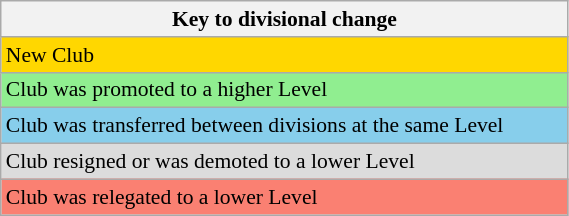<table class="wikitable" width=30% style="font-size:90%">
<tr>
<th width=100%>Key to divisional change</th>
</tr>
<tr>
<td style="background:gold">New Club</td>
</tr>
<tr>
<td style="background:lightgreen">Club was promoted to a higher Level</td>
</tr>
<tr>
<td style="background:skyblue">Club was transferred between divisions at the same Level</td>
</tr>
<tr>
<td style="background:gainsboro">Club resigned or was demoted to a lower Level</td>
</tr>
<tr>
<td style="background:salmon">Club was relegated to a lower Level</td>
</tr>
</table>
